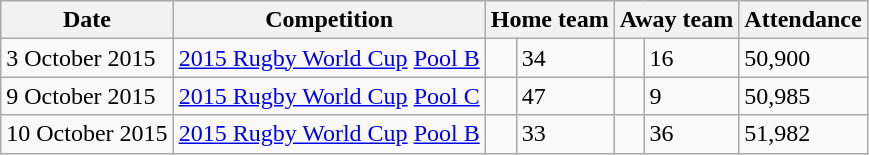<table class="wikitable">
<tr>
<th>Date</th>
<th>Competition</th>
<th colspan=2>Home team</th>
<th colspan=2>Away team</th>
<th>Attendance</th>
</tr>
<tr>
<td>3 October 2015</td>
<td><a href='#'>2015 Rugby World Cup</a> <a href='#'>Pool B</a></td>
<td></td>
<td>34</td>
<td></td>
<td>16</td>
<td>50,900</td>
</tr>
<tr>
<td>9 October 2015</td>
<td><a href='#'>2015 Rugby World Cup</a> <a href='#'>Pool C</a></td>
<td></td>
<td>47</td>
<td></td>
<td>9</td>
<td>50,985</td>
</tr>
<tr>
<td>10 October 2015</td>
<td><a href='#'>2015 Rugby World Cup</a> <a href='#'>Pool B</a></td>
<td></td>
<td>33</td>
<td></td>
<td>36</td>
<td>51,982</td>
</tr>
</table>
